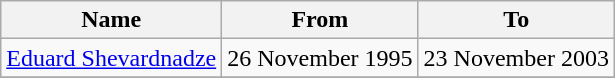<table class="wikitable plainrowheaders" style="text-align:center;">
<tr>
<th>Name</th>
<th>From</th>
<th>To</th>
</tr>
<tr>
<td><a href='#'>Eduard Shevardnadze</a></td>
<td>26 November 1995</td>
<td>23 November 2003</td>
</tr>
<tr>
</tr>
</table>
